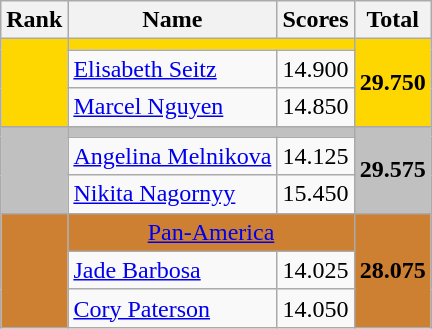<table class="wikitable" white-space:nowrap">
<tr>
<th>Rank</th>
<th>Name</th>
<th>Scores</th>
<th>Total</th>
</tr>
<tr bgcolor="gold">
<td rowspan="3" align=center></td>
<td align=center colspan="2"></td>
<td rowspan="3"><strong>29.750</strong></td>
</tr>
<tr>
<td><a href='#'>Elisabeth Seitz</a></td>
<td> 14.900</td>
</tr>
<tr>
<td><a href='#'>Marcel Nguyen</a></td>
<td> 14.850</td>
</tr>
<tr bgcolor="silver">
<td rowspan="3" align=center></td>
<td align=center colspan="2"></td>
<td rowspan="3"><strong>29.575</strong></td>
</tr>
<tr>
<td><a href='#'>Angelina Melnikova</a></td>
<td> 14.125</td>
</tr>
<tr>
<td><a href='#'>Nikita Nagornyy</a></td>
<td> 15.450</td>
</tr>
<tr bgcolor="CD7F32">
<td rowspan="3" align=center></td>
<td align=center colspan="2">  <a href='#'>Pan-America</a></td>
<td rowspan="3"><strong>28.075</strong></td>
</tr>
<tr>
<td><a href='#'>Jade Barbosa</a></td>
<td> 14.025</td>
</tr>
<tr>
<td><a href='#'>Cory Paterson</a></td>
<td> 14.050</td>
</tr>
</table>
